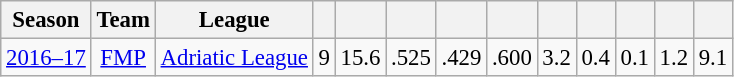<table class="wikitable sortable" style="font-size:95%; text-align:center;">
<tr>
<th>Season</th>
<th>Team</th>
<th>League</th>
<th></th>
<th></th>
<th></th>
<th></th>
<th></th>
<th></th>
<th></th>
<th></th>
<th></th>
<th></th>
</tr>
<tr>
<td><a href='#'>2016–17</a></td>
<td><a href='#'>FMP</a></td>
<td><a href='#'>Adriatic League</a></td>
<td>9</td>
<td>15.6</td>
<td>.525</td>
<td>.429</td>
<td>.600</td>
<td>3.2</td>
<td>0.4</td>
<td>0.1</td>
<td>1.2</td>
<td>9.1</td>
</tr>
</table>
